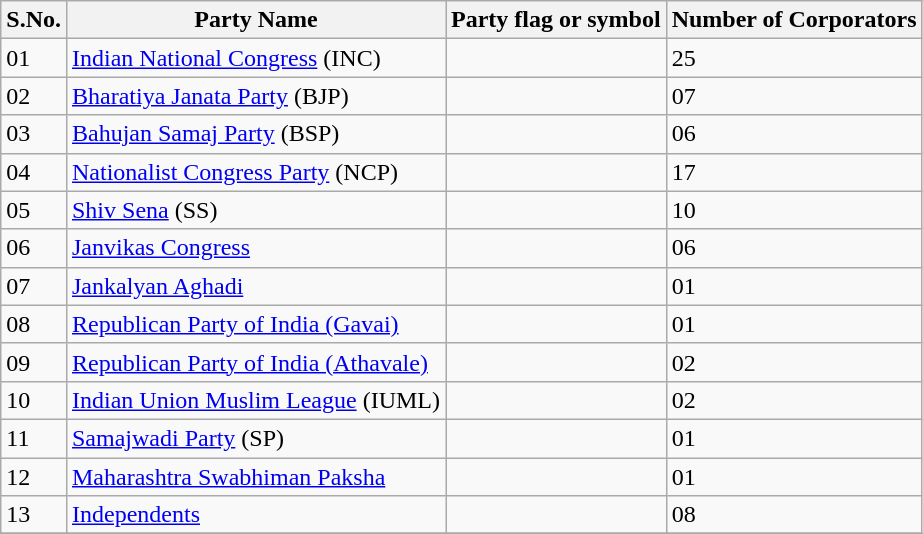<table class="sortable wikitable">
<tr>
<th>S.No.</th>
<th>Party Name</th>
<th>Party flag or symbol</th>
<th>Number of Corporators</th>
</tr>
<tr>
<td>01</td>
<td><a href='#'>Indian National Congress</a> (INC)</td>
<td></td>
<td>25</td>
</tr>
<tr>
<td>02</td>
<td><a href='#'>Bharatiya Janata Party</a> (BJP)</td>
<td></td>
<td>07</td>
</tr>
<tr>
<td>03</td>
<td><a href='#'>Bahujan Samaj Party</a> (BSP)</td>
<td></td>
<td>06</td>
</tr>
<tr>
<td>04</td>
<td><a href='#'>Nationalist Congress Party</a> (NCP)</td>
<td></td>
<td>17</td>
</tr>
<tr>
<td>05</td>
<td><a href='#'>Shiv Sena</a> (SS)</td>
<td></td>
<td>10</td>
</tr>
<tr>
<td>06</td>
<td><a href='#'>Janvikas Congress</a></td>
<td></td>
<td>06</td>
</tr>
<tr>
<td>07</td>
<td><a href='#'>Jankalyan Aghadi</a></td>
<td></td>
<td>01</td>
</tr>
<tr>
<td>08</td>
<td><a href='#'>Republican Party of India (Gavai)</a></td>
<td></td>
<td>01</td>
</tr>
<tr>
<td>09</td>
<td><a href='#'>Republican Party of India (Athavale)</a></td>
<td></td>
<td>02</td>
</tr>
<tr>
<td>10</td>
<td><a href='#'>Indian Union Muslim League</a> (IUML)</td>
<td></td>
<td>02</td>
</tr>
<tr>
<td>11</td>
<td><a href='#'>Samajwadi Party</a> (SP)</td>
<td></td>
<td>01</td>
</tr>
<tr>
<td>12</td>
<td><a href='#'>Maharashtra Swabhiman Paksha</a></td>
<td></td>
<td>01</td>
</tr>
<tr>
<td>13</td>
<td><a href='#'>Independents</a></td>
<td></td>
<td>08</td>
</tr>
<tr>
</tr>
</table>
